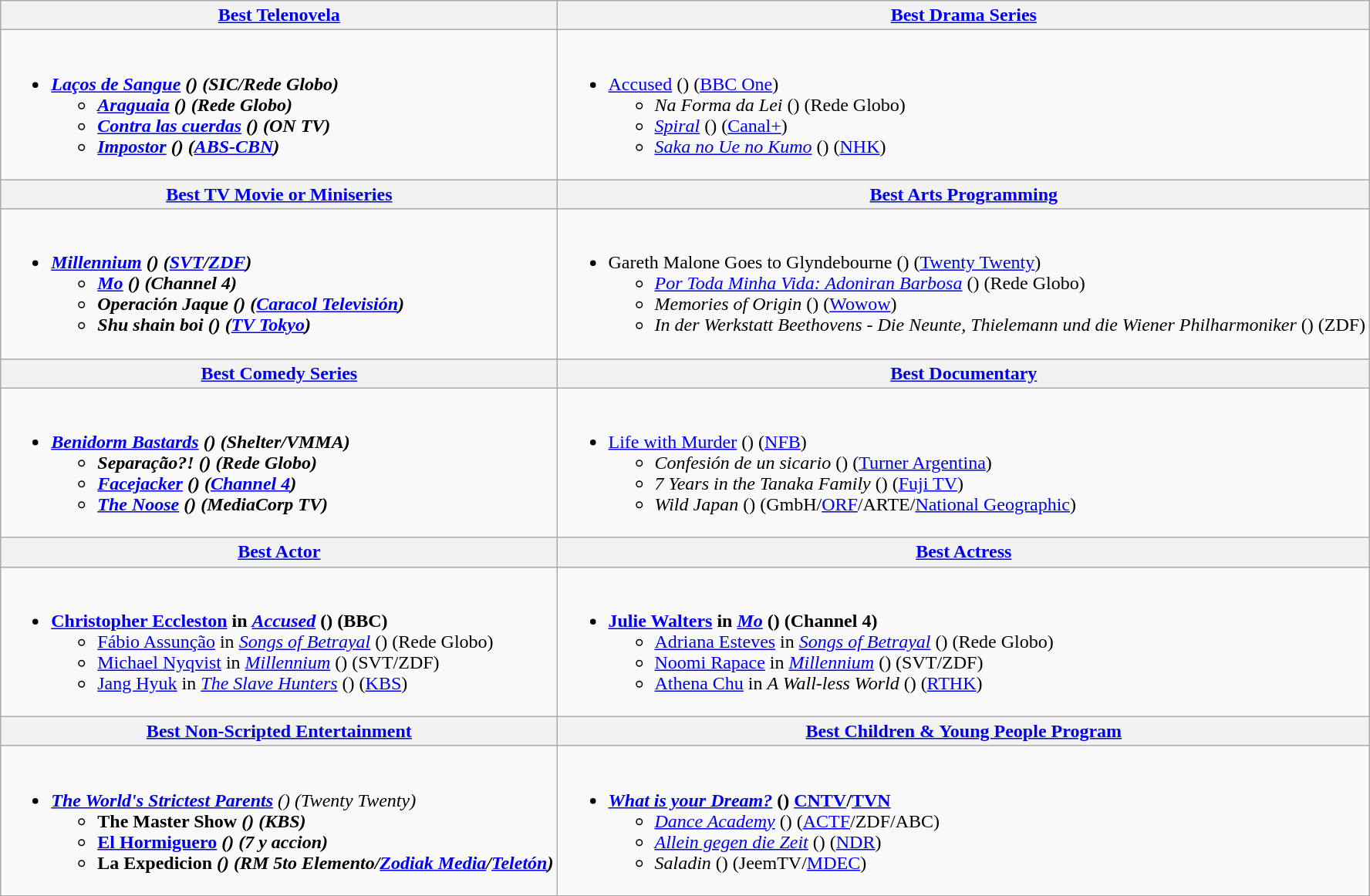<table class="wikitable">
<tr>
<th style:"width:50%"><a href='#'>Best Telenovela</a></th>
<th style:"width:50%"><a href='#'>Best Drama Series</a></th>
</tr>
<tr>
<td valign="top"><br><ul><li><strong><em><a href='#'>Laços de Sangue</a><em> () (SIC/Rede Globo)<strong><ul><li></em><a href='#'>Araguaia</a><em> () (Rede Globo)</li><li></em><a href='#'>Contra las cuerdas</a><em> () (ON TV)</li><li></em><a href='#'>Impostor</a><em> () (<a href='#'>ABS-CBN</a>)</li></ul></li></ul></td>
<td valign="top"><br><ul><li></em></strong><a href='#'>Accused</a></em> () (<a href='#'>BBC One</a>)</strong><ul><li><em>Na Forma da Lei</em> () (Rede Globo)</li><li><em><a href='#'>Spiral</a></em> () (<a href='#'>Canal+</a>)</li><li><em><a href='#'>Saka no Ue no Kumo</a></em> () (<a href='#'>NHK</a>)</li></ul></li></ul></td>
</tr>
<tr>
<th style:"width:50%"><a href='#'>Best TV Movie or Miniseries</a></th>
<th style:"width:50%"><a href='#'>Best Arts Programming</a></th>
</tr>
<tr>
<td valign="top"><br><ul><li><strong><em><a href='#'>Millennium</a><em> () (<a href='#'>SVT</a>/<a href='#'>ZDF</a>)<strong><ul><li></em><a href='#'>Mo</a><em> () (Channel 4)</li><li></em>Operación Jaque<em> () (<a href='#'>Caracol Televisión</a>)</li><li></em>Shu shain boi<em> () (<a href='#'>TV Tokyo</a>)</li></ul></li></ul></td>
<td valign="top"><br><ul><li></em></strong>Gareth Malone Goes to Glyndebourne</em> () (<a href='#'>Twenty Twenty</a>)</strong><ul><li><em><a href='#'>Por Toda Minha Vida: Adoniran Barbosa</a></em> () (Rede Globo)</li><li><em>Memories of Origin</em> () (<a href='#'>Wowow</a>)</li><li><em>In der Werkstatt Beethovens - Die Neunte, Thielemann und die Wiener Philharmoniker</em> () (ZDF)</li></ul></li></ul></td>
</tr>
<tr>
<th style:"width:50%"><a href='#'>Best Comedy Series</a></th>
<th style:"width:50%"><a href='#'>Best Documentary</a></th>
</tr>
<tr>
<td valign="top"><br><ul><li><strong><em><a href='#'>Benidorm Bastards</a><em> () (Shelter/VMMA)<strong><ul><li></em>Separação?!<em> ()  (Rede Globo)</li><li></em><a href='#'>Facejacker</a><em> () (<a href='#'>Channel 4</a>)</li><li></em><a href='#'>The Noose</a><em> () (MediaCorp TV)</li></ul></li></ul></td>
<td valign="top"><br><ul><li></em></strong><a href='#'>Life with Murder</a> </em> () (<a href='#'>NFB</a>)</strong><ul><li><em>Confesión de un sicario</em> () (<a href='#'>Turner Argentina</a>)</li><li><em>7 Years in the Tanaka Family</em> () (<a href='#'>Fuji TV</a>)</li><li><em>Wild Japan</em> () (GmbH/<a href='#'>ORF</a>/ARTE/<a href='#'>National Geographic</a>)</li></ul></li></ul></td>
</tr>
<tr>
<th style:"width:50%"><a href='#'>Best Actor</a></th>
<th style:"width:50%"><a href='#'>Best Actress</a></th>
</tr>
<tr>
<td valign="top"><br><ul><li><strong><a href='#'>Christopher Eccleston</a> in <em><a href='#'>Accused</a></em> () (BBC)</strong><ul><li><a href='#'>Fábio Assunção</a> in <em><a href='#'>Songs of Betrayal</a></em> () (Rede Globo)</li><li><a href='#'>Michael Nyqvist</a> in <em><a href='#'>Millennium</a></em> () (SVT/ZDF)</li><li><a href='#'>Jang Hyuk</a> in <em><a href='#'>The Slave Hunters</a></em> () (<a href='#'>KBS</a>)</li></ul></li></ul></td>
<td valign="top"><br><ul><li><strong><a href='#'>Julie Walters</a> in <em><a href='#'>Mo</a></em> () (Channel 4)</strong><ul><li><a href='#'>Adriana Esteves</a> in <em><a href='#'>Songs of Betrayal</a></em> () (Rede Globo)</li><li><a href='#'>Noomi Rapace</a> in <em><a href='#'>Millennium</a></em> () (SVT/ZDF)</li><li><a href='#'>Athena Chu</a> in <em>A Wall-less World</em> () (<a href='#'>RTHK</a>)</li></ul></li></ul></td>
</tr>
<tr>
<th style:"width:50%"><a href='#'>Best Non-Scripted Entertainment</a></th>
<th style:"width:50%"><a href='#'>Best Children & Young People Program</a></th>
</tr>
<tr>
<td valign="top"><br><ul><li><strong><em><a href='#'>The World's Strictest Parents</a></em></strong><em> () (Twenty Twenty)<strong><ul><li></em>The Master Show<em> () (KBS)</li><li></em><a href='#'>El Hormiguero</a><em> () (7 y accion)</li><li></em>La Expedicion<em> () (RM 5to Elemento/<a href='#'>Zodiak Media</a>/<a href='#'>Teletón</a>)</li></ul></li></ul></td>
<td valign="top"><br><ul><li><strong><em><a href='#'>What is your Dream?</a></em> () <a href='#'>CNTV</a>/<a href='#'>TVN</a></strong><ul><li><em><a href='#'>Dance Academy</a></em> () (<a href='#'>ACTF</a>/ZDF/ABC)</li><li><em><a href='#'>Allein gegen die Zeit</a></em> () (<a href='#'>NDR</a>)</li><li><em>Saladin</em> () (JeemTV/<a href='#'>MDEC</a>)</li></ul></li></ul></td>
</tr>
</table>
